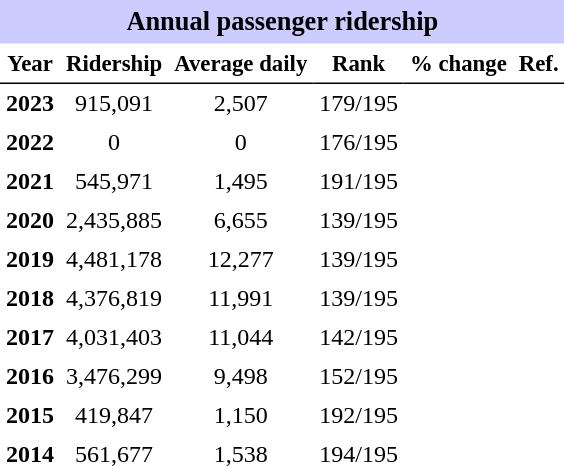<table class="toccolours" cellpadding="4" cellspacing="0" style="text-align:right;">
<tr>
<th colspan="6"  style="background-color:#ccf; background-color:#ccf; font-size:110%; text-align:center;">Annual passenger ridership</th>
</tr>
<tr style="font-size:95%; text-align:center">
<th style="border-bottom:1px solid black">Year</th>
<th style="border-bottom:1px solid black">Ridership</th>
<th style="border-bottom:1px solid black">Average daily</th>
<th style="border-bottom:1px solid black">Rank</th>
<th style="border-bottom:1px solid black">% change</th>
<th style="border-bottom:1px solid black">Ref.</th>
</tr>
<tr style="text-align:center;">
<td><strong>2023</strong></td>
<td>915,091</td>
<td>2,507</td>
<td>179/195</td>
<td></td>
<td></td>
</tr>
<tr style="text-align:center;">
<td><strong>2022</strong></td>
<td>0</td>
<td>0</td>
<td>176/195</td>
<td></td>
<td></td>
</tr>
<tr style="text-align:center;">
<td><strong>2021</strong></td>
<td>545,971</td>
<td>1,495</td>
<td>191/195</td>
<td></td>
<td></td>
</tr>
<tr style="text-align:center;">
<td><strong>2020</strong></td>
<td>2,435,885</td>
<td>6,655</td>
<td>139/195</td>
<td></td>
<td></td>
</tr>
<tr style="text-align:center;">
<td><strong>2019</strong></td>
<td>4,481,178</td>
<td>12,277</td>
<td>139/195</td>
<td></td>
<td></td>
</tr>
<tr style="text-align:center;">
<td><strong>2018</strong></td>
<td>4,376,819</td>
<td>11,991</td>
<td>139/195</td>
<td></td>
<td></td>
</tr>
<tr style="text-align:center;">
<td><strong>2017</strong></td>
<td>4,031,403</td>
<td>11,044</td>
<td>142/195</td>
<td></td>
<td></td>
</tr>
<tr style="text-align:center;">
<td><strong>2016</strong></td>
<td>3,476,299</td>
<td>9,498</td>
<td>152/195</td>
<td></td>
<td></td>
</tr>
<tr style="text-align:center;">
<td><strong>2015</strong></td>
<td>419,847</td>
<td>1,150</td>
<td>192/195</td>
<td></td>
<td></td>
</tr>
<tr style="text-align:center;">
<td><strong>2014</strong></td>
<td>561,677</td>
<td>1,538</td>
<td>194/195</td>
<td></td>
<td></td>
</tr>
</table>
